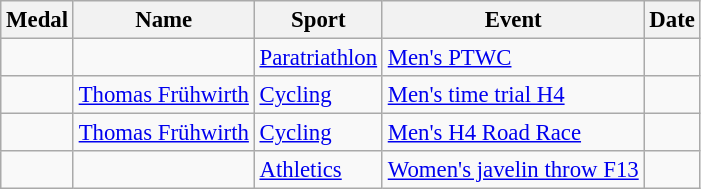<table class="wikitable sortable" style=font-size:95%>
<tr>
<th>Medal</th>
<th>Name</th>
<th>Sport</th>
<th>Event</th>
<th>Date</th>
</tr>
<tr>
<td></td>
<td></td>
<td><a href='#'>Paratriathlon</a></td>
<td><a href='#'>Men's PTWC</a></td>
<td></td>
</tr>
<tr>
<td></td>
<td><a href='#'>Thomas Frühwirth</a></td>
<td><a href='#'>Cycling</a></td>
<td><a href='#'>Men's time trial H4</a></td>
<td></td>
</tr>
<tr>
<td></td>
<td><a href='#'>Thomas Frühwirth</a></td>
<td><a href='#'>Cycling</a></td>
<td><a href='#'>Men's H4 Road Race</a></td>
<td></td>
</tr>
<tr>
<td></td>
<td></td>
<td><a href='#'>Athletics</a></td>
<td><a href='#'>Women's javelin throw F13</a></td>
<td></td>
</tr>
</table>
